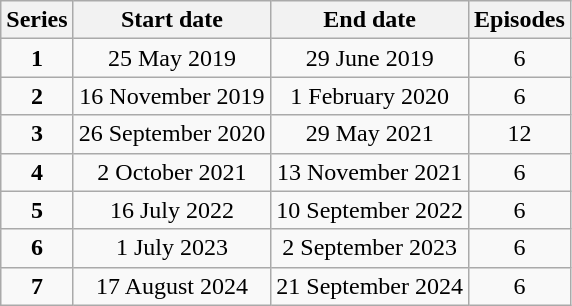<table class="wikitable" style="text-align:center;">
<tr>
<th>Series</th>
<th>Start date</th>
<th>End date</th>
<th>Episodes</th>
</tr>
<tr>
<td><strong>1</strong></td>
<td>25 May 2019</td>
<td>29 June 2019</td>
<td>6</td>
</tr>
<tr>
<td><strong>2</strong></td>
<td>16 November 2019</td>
<td>1 February 2020</td>
<td>6</td>
</tr>
<tr>
<td><strong>3</strong></td>
<td>26 September 2020</td>
<td>29 May 2021</td>
<td>12</td>
</tr>
<tr>
<td><strong>4</strong></td>
<td>2 October 2021</td>
<td>13 November 2021</td>
<td>6</td>
</tr>
<tr>
<td><strong>5</strong></td>
<td>16 July 2022</td>
<td>10 September 2022</td>
<td>6</td>
</tr>
<tr>
<td><strong>6</strong></td>
<td>1 July 2023</td>
<td>2 September 2023</td>
<td>6</td>
</tr>
<tr>
<td><strong>7</strong></td>
<td>17 August 2024</td>
<td>21 September 2024</td>
<td>6</td>
</tr>
</table>
